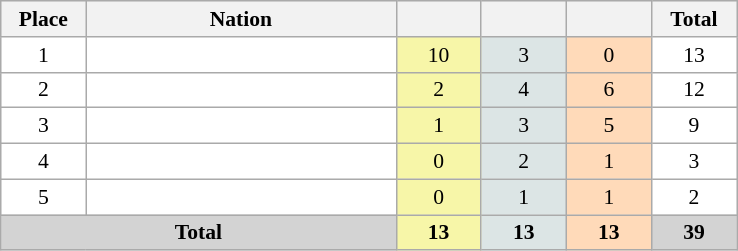<table class=wikitable style="border:1px solid #AAAAAA;font-size:90%">
<tr bgcolor="#EFEFEF">
<th width=50>Place</th>
<th width=200>Nation</th>
<th width=50></th>
<th width=50></th>
<th width=50></th>
<th width=50>Total</th>
</tr>
<tr align="center" valign="top" bgcolor="#FFFFFF">
<td>1</td>
<td align="left"></td>
<td style="background:#F7F6A8;">10</td>
<td style="background:#DCE5E5;">3</td>
<td style="background:#FFDAB9;">0</td>
<td>13</td>
</tr>
<tr align="center" valign="top" bgcolor="#FFFFFF">
<td>2</td>
<td align="left"></td>
<td style="background:#F7F6A8;">2</td>
<td style="background:#DCE5E5;">4</td>
<td style="background:#FFDAB9;">6</td>
<td>12</td>
</tr>
<tr align="center" valign="top" bgcolor="#FFFFFF">
<td>3</td>
<td align="left"></td>
<td style="background:#F7F6A8;">1</td>
<td style="background:#DCE5E5;">3</td>
<td style="background:#FFDAB9;">5</td>
<td>9</td>
</tr>
<tr align="center" valign="top" bgcolor="#FFFFFF">
<td>4</td>
<td align="left"></td>
<td style="background:#F7F6A8;">0</td>
<td style="background:#DCE5E5;">2</td>
<td style="background:#FFDAB9;">1</td>
<td>3</td>
</tr>
<tr align="center" valign="top" bgcolor="#FFFFFF">
<td>5</td>
<td align="left"></td>
<td style="background:#F7F6A8;">0</td>
<td style="background:#DCE5E5;">1</td>
<td style="background:#FFDAB9;">1</td>
<td>2</td>
</tr>
<tr align="center">
<td colspan="2" bgcolor=D3D3D3><strong>Total</strong></td>
<td style="background:#F7F6A8;"><strong>13</strong></td>
<td style="background:#DCE5E5;"><strong>13</strong></td>
<td style="background:#FFDAB9;"><strong>13</strong></td>
<td bgcolor=D3D3D3><strong>39</strong></td>
</tr>
</table>
